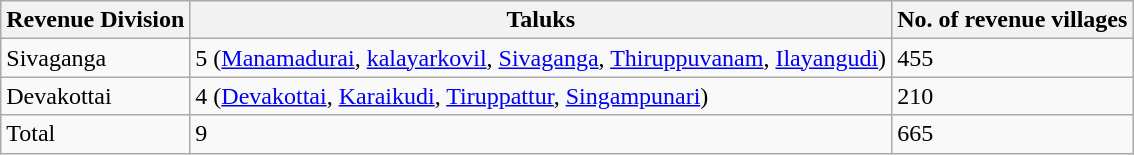<table class="wikitable">
<tr>
<th>Revenue Division</th>
<th>Taluks</th>
<th>No. of revenue villages</th>
</tr>
<tr>
<td>Sivaganga</td>
<td>5 (<a href='#'>Manamadurai</a>, <a href='#'>kalayarkovil</a>, <a href='#'>Sivaganga</a>, <a href='#'>Thiruppuvanam</a>, <a href='#'>Ilayangudi</a>)</td>
<td>455</td>
</tr>
<tr>
<td>Devakottai</td>
<td>4 (<a href='#'>Devakottai</a>, <a href='#'>Karaikudi</a>, <a href='#'>Tiruppattur</a>, <a href='#'>Singampunari</a>)</td>
<td>210</td>
</tr>
<tr>
<td>Total</td>
<td>9</td>
<td>665</td>
</tr>
</table>
